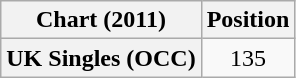<table class="wikitable plainrowheaders">
<tr>
<th>Chart (2011)</th>
<th>Position</th>
</tr>
<tr>
<th scope="row">UK Singles (OCC)</th>
<td style="text-align:center;">135</td>
</tr>
</table>
